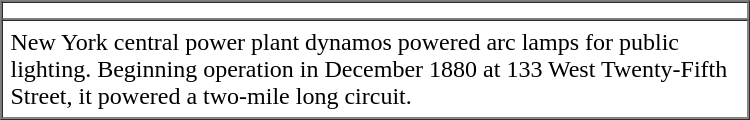<table border="1" cellpadding="5" cellspacing="0" style="margin:auto; width:500px;">
<tr>
<td style="text-align:center;"></td>
</tr>
<tr>
<td>New York central power plant dynamos powered arc lamps for public lighting. Beginning operation in December 1880 at 133 West Twenty-Fifth Street, it powered a two-mile long circuit.</td>
</tr>
</table>
